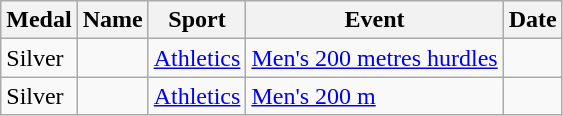<table class="wikitable sortable">
<tr>
<th>Medal</th>
<th>Name</th>
<th>Sport</th>
<th>Event</th>
<th>Date</th>
</tr>
<tr>
<td> Silver</td>
<td></td>
<td><a href='#'>Athletics</a></td>
<td><a href='#'>Men's 200 metres hurdles</a></td>
<td></td>
</tr>
<tr>
<td> Silver</td>
<td></td>
<td><a href='#'>Athletics</a></td>
<td><a href='#'>Men's 200 m</a></td>
<td></td>
</tr>
</table>
